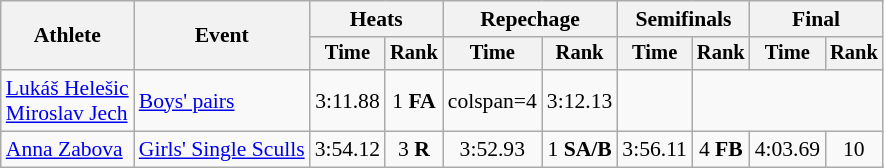<table class="wikitable" style="font-size:90%">
<tr>
<th rowspan="2">Athlete</th>
<th rowspan="2">Event</th>
<th colspan="2">Heats</th>
<th colspan="2">Repechage</th>
<th colspan="2">Semifinals</th>
<th colspan="2">Final</th>
</tr>
<tr style="font-size:95%">
<th>Time</th>
<th>Rank</th>
<th>Time</th>
<th>Rank</th>
<th>Time</th>
<th>Rank</th>
<th>Time</th>
<th>Rank</th>
</tr>
<tr align=center>
<td align=left><a href='#'>Lukáš Helešic</a><br><a href='#'>Miroslav Jech</a></td>
<td align=left><a href='#'>Boys' pairs</a></td>
<td>3:11.88</td>
<td>1 <strong>FA</strong></td>
<td>colspan=4 </td>
<td>3:12.13</td>
<td></td>
</tr>
<tr align=center>
<td align=left><a href='#'>Anna Zabova</a></td>
<td align=left><a href='#'>Girls' Single Sculls</a></td>
<td>3:54.12</td>
<td>3 <strong>R</strong></td>
<td>3:52.93</td>
<td>1 <strong>SA/B</strong></td>
<td>3:56.11</td>
<td>4 <strong>FB</strong></td>
<td>4:03.69</td>
<td>10</td>
</tr>
</table>
